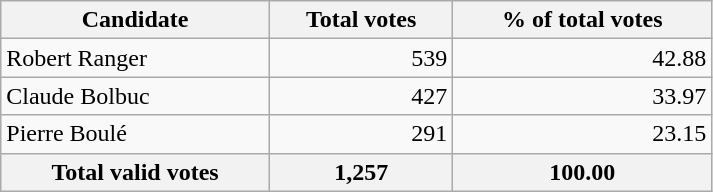<table class="wikitable" width="475">
<tr>
<th align="left">Candidate</th>
<th align="right">Total votes</th>
<th align="right">% of total votes</th>
</tr>
<tr>
<td align="left">Robert Ranger</td>
<td align="right">539</td>
<td align="right">42.88</td>
</tr>
<tr>
<td align="left">Claude Bolbuc</td>
<td align="right">427</td>
<td align="right">33.97</td>
</tr>
<tr>
<td align="left">Pierre Boulé</td>
<td align="right">291</td>
<td align="right">23.15</td>
</tr>
<tr bgcolor="#EEEEEE">
<th align="left">Total valid votes</th>
<th align="right"><strong>1,257</strong></th>
<th align="right"><strong>100.00</strong></th>
</tr>
</table>
